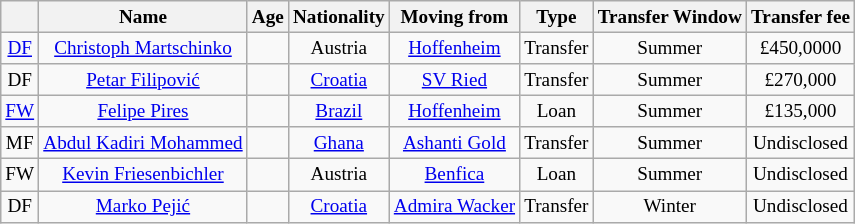<table class="wikitable" Style="text-align: center;font-size:80%">
<tr>
<th></th>
<th>Name</th>
<th>Age</th>
<th>Nationality</th>
<th>Moving from</th>
<th>Type</th>
<th>Transfer Window</th>
<th>Transfer fee</th>
</tr>
<tr>
<td><a href='#'>DF</a></td>
<td><a href='#'>Christoph Martschinko</a></td>
<td></td>
<td> Austria</td>
<td> <a href='#'>Hoffenheim</a></td>
<td>Transfer</td>
<td>Summer</td>
<td>£450,0000</td>
</tr>
<tr>
<td>DF</td>
<td><a href='#'>Petar Filipović</a></td>
<td></td>
<td> <a href='#'>Croatia</a></td>
<td><a href='#'>SV Ried</a></td>
<td>Transfer</td>
<td>Summer</td>
<td>£270,000</td>
</tr>
<tr>
<td><a href='#'>FW</a></td>
<td><a href='#'>Felipe Pires</a></td>
<td></td>
<td> <a href='#'>Brazil</a></td>
<td> <a href='#'>Hoffenheim</a></td>
<td>Loan</td>
<td>Summer</td>
<td>£135,000</td>
</tr>
<tr>
<td>MF</td>
<td><a href='#'>Abdul Kadiri Mohammed</a></td>
<td></td>
<td> <a href='#'>Ghana</a></td>
<td> <a href='#'>Ashanti Gold</a></td>
<td>Transfer</td>
<td>Summer</td>
<td>Undisclosed</td>
</tr>
<tr>
<td>FW</td>
<td><a href='#'>Kevin Friesenbichler</a></td>
<td></td>
<td> Austria</td>
<td> <a href='#'>Benfica</a></td>
<td>Loan</td>
<td>Summer</td>
<td>Undisclosed</td>
</tr>
<tr>
<td>DF</td>
<td><a href='#'>Marko Pejić</a></td>
<td></td>
<td> <a href='#'>Croatia</a></td>
<td><a href='#'>Admira Wacker</a></td>
<td>Transfer</td>
<td>Winter</td>
<td>Undisclosed</td>
</tr>
</table>
